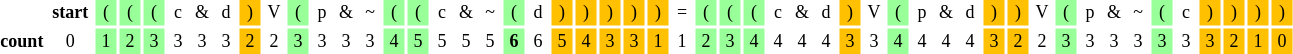<table style="margin-left: auto; margin-right: auto; border: none;">
<tr style="font-size:9pt" align="center" valign="bottom">
<td width="32.25" Height="12"></td>
<th width="27.75">start</th>
<td style="background-color:#99FF99" width="12">(</td>
<td style="background-color:#99FF99" width="12">(</td>
<td style="background-color:#99FF99" width="12">(</td>
<td width="12">c</td>
<td width="12">&</td>
<td width="12">d</td>
<td style="background-color:#FFC000" width="12">)</td>
<td width="12">V</td>
<td style="background-color:#99FF99" width="12">(</td>
<td width="12">p</td>
<td width="12">&</td>
<td width="12">~</td>
<td style="background-color:#99FF99" width="12">(</td>
<td style="background-color:#99FF99" width="12">(</td>
<td width="12">c</td>
<td width="12">&</td>
<td width="12">~</td>
<td style="background-color:#99FF99" width="12">(</td>
<td width="12">d</td>
<td style="background-color:#FFC000" width="12">)</td>
<td style="background-color:#FFC000" width="12">)</td>
<td style="background-color:#FFC000" width="12">)</td>
<td style="background-color:#FFC000" width="12">)</td>
<td style="background-color:#FFC000" width="12">)</td>
<td width="12">=</td>
<td style="background-color:#99FF99" width="12">(</td>
<td style="background-color:#99FF99" width="12">(</td>
<td style="background-color:#99FF99" width="12">(</td>
<td width="12">c</td>
<td width="12">&</td>
<td width="12">d</td>
<td style="background-color:#FFC000" width="12">)</td>
<td width="12">V</td>
<td style="background-color:#99FF99" width="12">(</td>
<td width="12">p</td>
<td width="12">&</td>
<td width="12">d</td>
<td style="background-color:#FFC000" width="12">)</td>
<td style="background-color:#FFC000" width="12">)</td>
<td width="12">V</td>
<td style="background-color:#99FF99" width="12">(</td>
<td width="12">p</td>
<td width="12">&</td>
<td width="12">~</td>
<td style="background-color:#99FF99" width="12">(</td>
<td width="12">c</td>
<td style="background-color:#FFC000" width="12">)</td>
<td style="background-color:#FFC000" width="12">)</td>
<td style="background-color:#FFC000" width="12">)</td>
<td style="background-color:#FFC000" width="12">)</td>
</tr>
<tr style="font-size:9pt">
<th Height="13.5" align="right" valign="bottom">count</th>
<td align="center" valign="bottom">0</td>
<td style="background-color:#99FF99" align="center" valign="bottom">1</td>
<td style="background-color:#99FF99" align="center" valign="bottom">2</td>
<td style="background-color:#99FF99" align="center" valign="bottom">3</td>
<td align="center" valign="bottom">3</td>
<td align="center" valign="bottom">3</td>
<td align="center" valign="bottom">3</td>
<td style="background-color:#FFC000" align="center" valign="bottom">2</td>
<td align="center" valign="bottom">2</td>
<td style="background-color:#99FF99" align="center" valign="bottom">3</td>
<td align="center" valign="bottom">3</td>
<td align="center" valign="bottom">3</td>
<td align="center" valign="bottom">3</td>
<td style="background-color:#99FF99" align="center" valign="bottom">4</td>
<td style="background-color:#99FF99" align="center" valign="bottom">5</td>
<td align="center" valign="bottom">5</td>
<td align="center" valign="bottom">5</td>
<td align="center" valign="bottom">5</td>
<td style="background-color:#99FF99;font-weight:bold" align="center" valign="bottom">6</td>
<td align="center" valign="bottom">6</td>
<td style="background-color:#FFC000" align="center" valign="bottom">5</td>
<td style="background-color:#FFC000" align="center" valign="bottom">4</td>
<td style="background-color:#FFC000" align="center" valign="bottom">3</td>
<td style="background-color:#FFC000" align="center" valign="bottom">3</td>
<td style="background-color:#FFC000" align="center" valign="bottom">1</td>
<td align="center" valign="bottom">1</td>
<td style="background-color:#99FF99" align="center" valign="bottom">2</td>
<td style="background-color:#99FF99" align="center" valign="bottom">3</td>
<td style="background-color:#99FF99" align="center" valign="bottom">4</td>
<td align="center" valign="bottom">4</td>
<td align="center" valign="bottom">4</td>
<td align="center" valign="bottom">4</td>
<td style="background-color:#FFC000" align="center" valign="bottom">3</td>
<td align="center" valign="bottom">3</td>
<td style="background-color:#99FF99" align="center" valign="bottom">4</td>
<td align="center" valign="bottom">4</td>
<td align="center" valign="bottom">4</td>
<td align="center" valign="bottom">4</td>
<td style="background-color:#FFC000" align="center" valign="bottom">3</td>
<td style="background-color:#FFC000" align="center" valign="bottom">2</td>
<td align="center" valign="bottom">2</td>
<td style="background-color:#99FF99" align="center" valign="bottom">3</td>
<td align="center" valign="bottom">3</td>
<td align="center" valign="bottom">3</td>
<td align="center" valign="bottom">3</td>
<td style="background-color:#99FF99" align="center" valign="bottom">3</td>
<td align="center" valign="bottom">3</td>
<td style="background-color:#FFC000" align="center" valign="bottom">3</td>
<td style="background-color:#FFC000" align="center" valign="bottom">2</td>
<td style="background-color:#FFC000" align="center" valign="bottom">1</td>
<td style="background-color:#FFC000" align="center" valign="bottom">0</td>
</tr>
</table>
